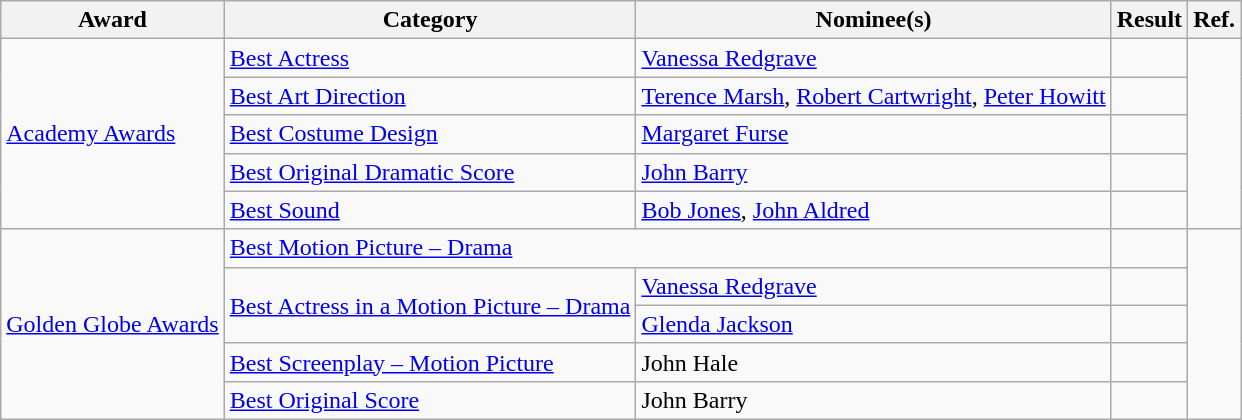<table class="wikitable plainrowheaders">
<tr>
<th>Award</th>
<th>Category</th>
<th>Nominee(s)</th>
<th>Result</th>
<th>Ref.</th>
</tr>
<tr>
<td rowspan="5"><a href='#'>Academy Awards</a></td>
<td><a href='#'>Best Actress</a></td>
<td><a href='#'>Vanessa Redgrave</a></td>
<td></td>
<td rowspan="5" align="center"> <br> </td>
</tr>
<tr>
<td><a href='#'>Best Art Direction</a></td>
<td><a href='#'>Terence Marsh</a>, <a href='#'>Robert Cartwright</a>, <a href='#'>Peter Howitt</a></td>
<td></td>
</tr>
<tr>
<td><a href='#'>Best Costume Design</a></td>
<td><a href='#'>Margaret Furse</a></td>
<td></td>
</tr>
<tr>
<td><a href='#'>Best Original Dramatic Score</a></td>
<td><a href='#'>John Barry</a></td>
<td></td>
</tr>
<tr>
<td><a href='#'>Best Sound</a></td>
<td><a href='#'>Bob Jones</a>, <a href='#'>John Aldred</a></td>
<td></td>
</tr>
<tr>
<td rowspan="5"><a href='#'>Golden Globe Awards</a></td>
<td colspan="2"><a href='#'>Best Motion Picture – Drama</a></td>
<td></td>
<td rowspan="5" align="center"></td>
</tr>
<tr>
<td rowspan="2"><a href='#'>Best Actress in a Motion Picture – Drama</a></td>
<td><a href='#'>Vanessa Redgrave</a></td>
<td></td>
</tr>
<tr>
<td><a href='#'>Glenda Jackson</a></td>
<td></td>
</tr>
<tr>
<td><a href='#'>Best Screenplay – Motion Picture</a></td>
<td>John Hale</td>
<td></td>
</tr>
<tr>
<td><a href='#'>Best Original Score</a></td>
<td>John Barry</td>
<td></td>
</tr>
</table>
